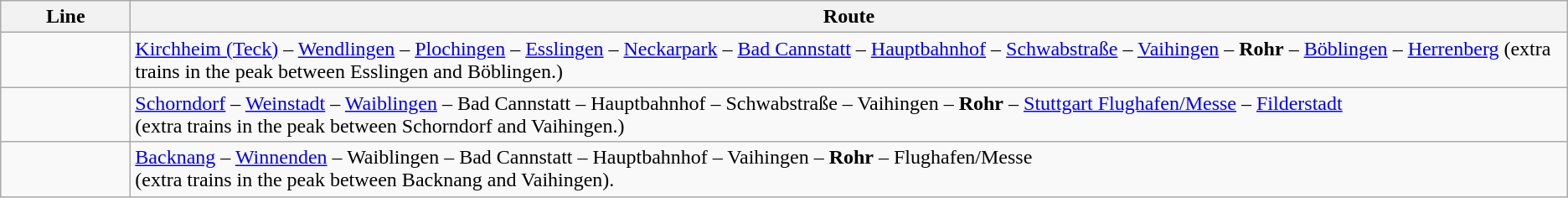<table class="wikitable">
<tr>
<th style="width:6em">Line</th>
<th>Route</th>
</tr>
<tr>
<td align="center"></td>
<td><a href='#'>Kirchheim (Teck)</a> – <a href='#'>Wendlingen</a> – <a href='#'>Plochingen</a> – <a href='#'>Esslingen</a> – <a href='#'>Neckarpark</a> – <a href='#'>Bad Cannstatt</a> – <a href='#'>Hauptbahnhof</a> – <a href='#'>Schwabstraße</a> – <a href='#'>Vaihingen</a> – <strong>Rohr</strong> – <a href='#'>Böblingen</a> – <a href='#'>Herrenberg</a> (extra trains in the peak between Esslingen and Böblingen.)</td>
</tr>
<tr>
<td align="center"></td>
<td><a href='#'>Schorndorf</a> – <a href='#'>Weinstadt</a> – <a href='#'>Waiblingen</a> – Bad Cannstatt – Hauptbahnhof – Schwabstraße – Vaihingen – <strong>Rohr</strong> – <a href='#'>Stuttgart Flughafen/Messe</a> – <a href='#'>Filderstadt</a> <br>(extra trains in the peak between Schorndorf and Vaihingen.)</td>
</tr>
<tr>
<td align="center"></td>
<td><a href='#'>Backnang</a> – <a href='#'>Winnenden</a> – Waiblingen – Bad Cannstatt – Hauptbahnhof – Vaihingen – <strong>Rohr</strong> – Flughafen/Messe <br>(extra trains in the peak between Backnang and Vaihingen).</td>
</tr>
</table>
